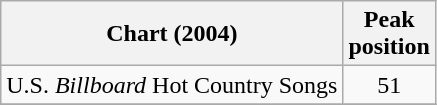<table class="wikitable sortable">
<tr>
<th>Chart (2004)</th>
<th>Peak<br>position</th>
</tr>
<tr>
<td align="left">U.S. <em>Billboard</em> Hot Country Songs</td>
<td align="center">51</td>
</tr>
<tr>
</tr>
</table>
